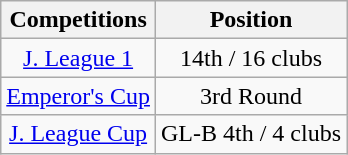<table class="wikitable" style="text-align:center;">
<tr>
<th>Competitions</th>
<th>Position</th>
</tr>
<tr>
<td><a href='#'>J. League 1</a></td>
<td>14th / 16 clubs</td>
</tr>
<tr>
<td><a href='#'>Emperor's Cup</a></td>
<td>3rd Round</td>
</tr>
<tr>
<td><a href='#'>J. League Cup</a></td>
<td>GL-B 4th / 4 clubs</td>
</tr>
</table>
